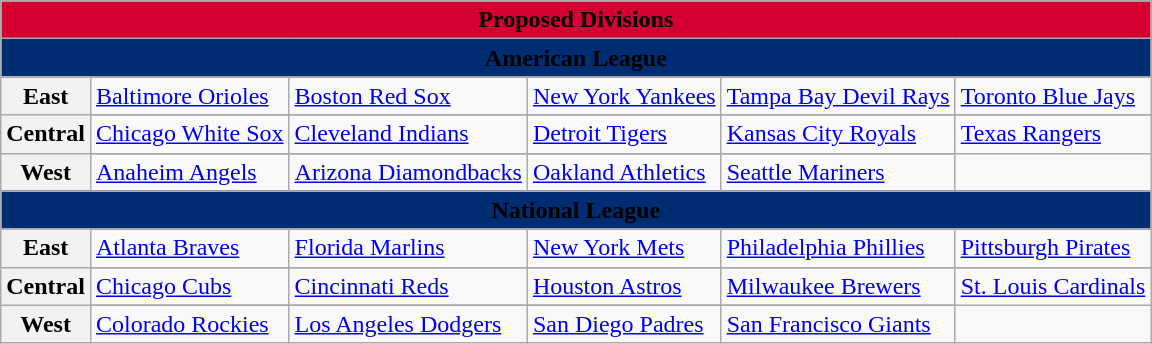<table class="wikitable" style="width:auto">
<tr>
<td bgcolor="#D50032" align="center" colspan="6"><strong><span>Proposed Divisions</span></strong></td>
</tr>
<tr>
<td bgcolor="#002D72" align="center" colspan="6"><strong><span>American League</span></strong></td>
</tr>
<tr>
<th rowspan="2">East</th>
</tr>
<tr>
<td><a href='#'>Baltimore Orioles</a></td>
<td><a href='#'>Boston Red Sox</a></td>
<td><a href='#'>New York Yankees</a></td>
<td><a href='#'>Tampa Bay Devil Rays</a></td>
<td><a href='#'>Toronto Blue Jays</a></td>
</tr>
<tr>
<th rowspan="2">Central</th>
</tr>
<tr>
<td><a href='#'>Chicago White Sox</a></td>
<td><a href='#'>Cleveland Indians</a></td>
<td><a href='#'>Detroit Tigers</a></td>
<td><a href='#'>Kansas City Royals</a></td>
<td><a href='#'>Texas Rangers</a></td>
</tr>
<tr>
<th rowspan="2">West</th>
</tr>
<tr>
<td><a href='#'>Anaheim Angels</a></td>
<td><a href='#'>Arizona Diamondbacks</a></td>
<td><a href='#'>Oakland Athletics</a></td>
<td><a href='#'>Seattle Mariners</a></td>
</tr>
<tr>
<td bgcolor="#002D72" align="center" colspan="6"><strong><span>National League</span></strong></td>
</tr>
<tr>
<th rowspan="2">East</th>
</tr>
<tr>
<td><a href='#'>Atlanta Braves</a></td>
<td><a href='#'>Florida Marlins</a></td>
<td><a href='#'>New York Mets</a></td>
<td><a href='#'>Philadelphia Phillies</a></td>
<td><a href='#'>Pittsburgh Pirates</a></td>
</tr>
<tr>
<th rowspan="2">Central</th>
</tr>
<tr>
<td><a href='#'>Chicago Cubs</a></td>
<td><a href='#'>Cincinnati Reds</a></td>
<td><a href='#'>Houston Astros</a></td>
<td><a href='#'>Milwaukee Brewers</a></td>
<td><a href='#'>St. Louis Cardinals</a></td>
</tr>
<tr>
<th rowspan="2">West</th>
</tr>
<tr>
<td><a href='#'>Colorado Rockies</a></td>
<td><a href='#'>Los Angeles Dodgers</a></td>
<td><a href='#'>San Diego Padres</a></td>
<td><a href='#'>San Francisco Giants</a></td>
</tr>
</table>
